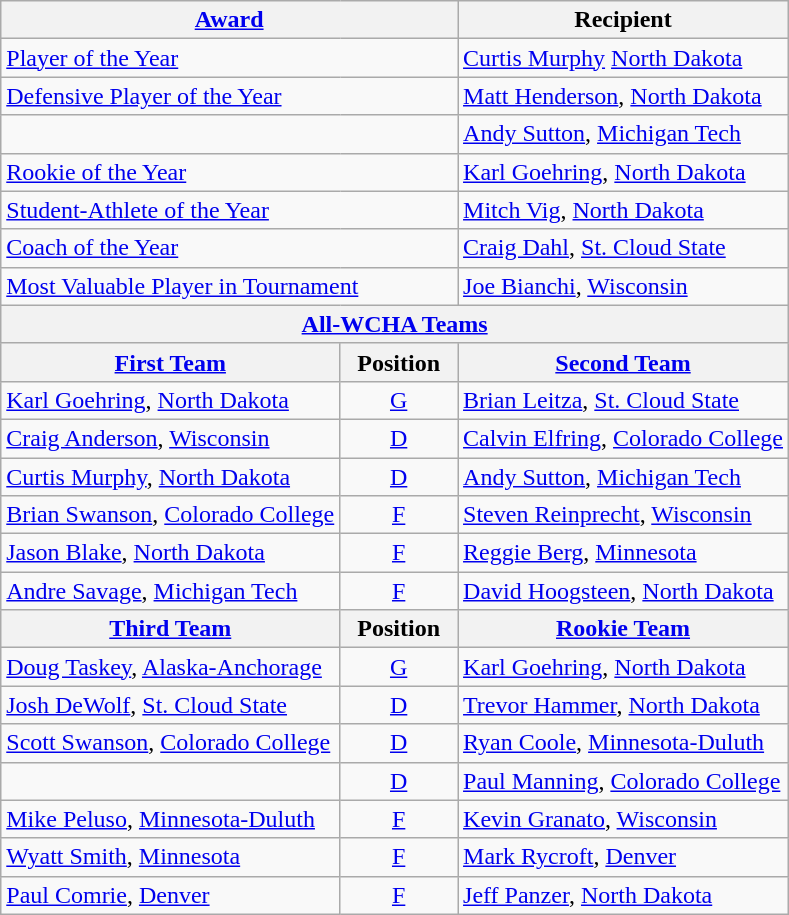<table class="wikitable">
<tr>
<th colspan=2><a href='#'>Award</a></th>
<th>Recipient</th>
</tr>
<tr>
<td colspan=2><a href='#'>Player of the Year</a></td>
<td><a href='#'>Curtis Murphy</a> <a href='#'>North Dakota</a></td>
</tr>
<tr>
<td colspan=2><a href='#'>Defensive Player of the Year</a></td>
<td><a href='#'>Matt Henderson</a>, <a href='#'>North Dakota</a></td>
</tr>
<tr>
<td colspan=2></td>
<td><a href='#'>Andy Sutton</a>, <a href='#'>Michigan Tech</a></td>
</tr>
<tr>
<td colspan=2><a href='#'>Rookie of the Year</a></td>
<td><a href='#'>Karl Goehring</a>, <a href='#'>North Dakota</a></td>
</tr>
<tr>
<td colspan=2><a href='#'>Student-Athlete of the Year</a></td>
<td><a href='#'>Mitch Vig</a>, <a href='#'>North Dakota</a></td>
</tr>
<tr>
<td colspan=2><a href='#'>Coach of the Year</a></td>
<td><a href='#'>Craig Dahl</a>, <a href='#'>St. Cloud State</a></td>
</tr>
<tr>
<td colspan=2><a href='#'>Most Valuable Player in Tournament</a></td>
<td><a href='#'>Joe Bianchi</a>, <a href='#'>Wisconsin</a></td>
</tr>
<tr>
<th colspan=3><a href='#'>All-WCHA Teams</a></th>
</tr>
<tr>
<th><a href='#'>First Team</a></th>
<th>  Position  </th>
<th><a href='#'>Second Team</a></th>
</tr>
<tr>
<td><a href='#'>Karl Goehring</a>, <a href='#'>North Dakota</a></td>
<td align=center><a href='#'>G</a></td>
<td><a href='#'>Brian Leitza</a>, <a href='#'>St. Cloud State</a></td>
</tr>
<tr>
<td><a href='#'>Craig Anderson</a>, <a href='#'>Wisconsin</a></td>
<td align=center><a href='#'>D</a></td>
<td><a href='#'>Calvin Elfring</a>, <a href='#'>Colorado College</a></td>
</tr>
<tr>
<td><a href='#'>Curtis Murphy</a>, <a href='#'>North Dakota</a></td>
<td align=center><a href='#'>D</a></td>
<td><a href='#'>Andy Sutton</a>, <a href='#'>Michigan Tech</a></td>
</tr>
<tr>
<td><a href='#'>Brian Swanson</a>, <a href='#'>Colorado College</a></td>
<td align=center><a href='#'>F</a></td>
<td><a href='#'>Steven Reinprecht</a>, <a href='#'>Wisconsin</a></td>
</tr>
<tr>
<td><a href='#'>Jason Blake</a>, <a href='#'>North Dakota</a></td>
<td align=center><a href='#'>F</a></td>
<td><a href='#'>Reggie Berg</a>, <a href='#'>Minnesota</a></td>
</tr>
<tr>
<td><a href='#'>Andre Savage</a>, <a href='#'>Michigan Tech</a></td>
<td align=center><a href='#'>F</a></td>
<td><a href='#'>David Hoogsteen</a>, <a href='#'>North Dakota</a></td>
</tr>
<tr>
<th><a href='#'>Third Team</a></th>
<th>  Position  </th>
<th><a href='#'>Rookie Team</a></th>
</tr>
<tr>
<td><a href='#'>Doug Taskey</a>, <a href='#'>Alaska-Anchorage</a></td>
<td align=center><a href='#'>G</a></td>
<td><a href='#'>Karl Goehring</a>, <a href='#'>North Dakota</a></td>
</tr>
<tr>
<td><a href='#'>Josh DeWolf</a>, <a href='#'>St. Cloud State</a></td>
<td align=center><a href='#'>D</a></td>
<td><a href='#'>Trevor Hammer</a>, <a href='#'>North Dakota</a></td>
</tr>
<tr>
<td><a href='#'>Scott Swanson</a>, <a href='#'>Colorado College</a></td>
<td align=center><a href='#'>D</a></td>
<td><a href='#'>Ryan Coole</a>, <a href='#'>Minnesota-Duluth</a></td>
</tr>
<tr>
<td></td>
<td align=center><a href='#'>D</a></td>
<td><a href='#'>Paul Manning</a>, <a href='#'>Colorado College</a></td>
</tr>
<tr>
<td><a href='#'>Mike Peluso</a>, <a href='#'>Minnesota-Duluth</a></td>
<td align=center><a href='#'>F</a></td>
<td><a href='#'>Kevin Granato</a>, <a href='#'>Wisconsin</a></td>
</tr>
<tr>
<td><a href='#'>Wyatt Smith</a>, <a href='#'>Minnesota</a></td>
<td align=center><a href='#'>F</a></td>
<td><a href='#'>Mark Rycroft</a>, <a href='#'>Denver</a></td>
</tr>
<tr>
<td><a href='#'>Paul Comrie</a>, <a href='#'>Denver</a></td>
<td align=center><a href='#'>F</a></td>
<td><a href='#'>Jeff Panzer</a>, <a href='#'>North Dakota</a></td>
</tr>
</table>
